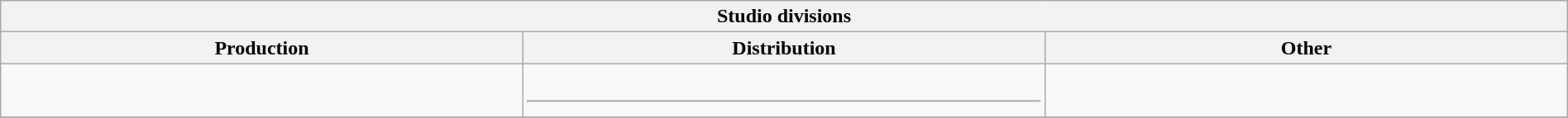<table class="wikitable" style="text-align:center; width:100%;">
<tr>
<th colspan="5" style="text-align:center;">Studio divisions</th>
</tr>
<tr>
<th style="text-align:center; width:30%;">Production</th>
<th style="text-align:center; width:30%;">Distribution</th>
<th style="text-align:center; width:30%;">Other</th>
</tr>
<tr>
<td></td>
<td><br><hr>
</td>
<td></td>
</tr>
<tr>
</tr>
</table>
